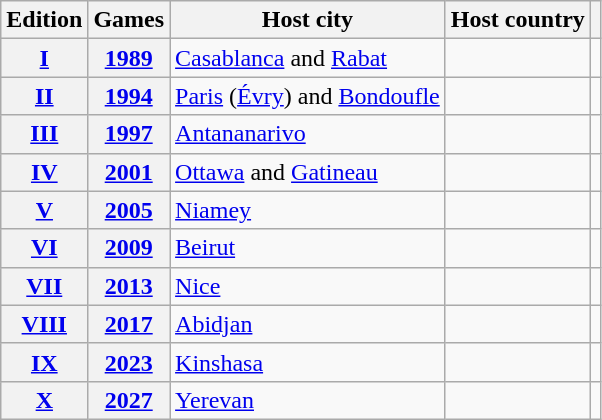<table class=wikitable style="text-align:center">
<tr>
<th>Edition</th>
<th>Games</th>
<th>Host city</th>
<th>Host country</th>
<th></th>
</tr>
<tr>
<th><a href='#'>I</a></th>
<th><a href='#'>1989</a></th>
<td align=left><a href='#'>Casablanca</a> and <a href='#'>Rabat</a></td>
<td align=left></td>
<td></td>
</tr>
<tr>
<th><a href='#'>II</a></th>
<th><a href='#'>1994</a></th>
<td align=left><a href='#'>Paris</a> (<a href='#'>Évry</a>) and <a href='#'>Bondoufle</a></td>
<td align=left></td>
<td></td>
</tr>
<tr>
<th><a href='#'>III</a></th>
<th><a href='#'>1997</a></th>
<td align=left><a href='#'>Antananarivo</a></td>
<td align=left></td>
<td></td>
</tr>
<tr>
<th><a href='#'>IV</a></th>
<th><a href='#'>2001</a></th>
<td align=left><a href='#'>Ottawa</a> and <a href='#'>Gatineau</a></td>
<td align=left></td>
<td></td>
</tr>
<tr>
<th><a href='#'>V</a></th>
<th><a href='#'>2005</a></th>
<td align=left><a href='#'>Niamey</a></td>
<td align=left></td>
<td></td>
</tr>
<tr>
<th><a href='#'>VI</a></th>
<th><a href='#'>2009</a></th>
<td align=left><a href='#'>Beirut</a></td>
<td align=left></td>
<td></td>
</tr>
<tr>
<th><a href='#'>VII</a></th>
<th><a href='#'>2013</a></th>
<td align=left><a href='#'>Nice</a></td>
<td align=left></td>
<td></td>
</tr>
<tr>
<th><a href='#'>VIII</a></th>
<th><a href='#'>2017</a></th>
<td align=left><a href='#'>Abidjan</a></td>
<td align=left></td>
<td></td>
</tr>
<tr>
<th><a href='#'>IX</a></th>
<th><a href='#'>2023</a></th>
<td align=left><a href='#'>Kinshasa</a></td>
<td align=left></td>
<td></td>
</tr>
<tr>
<th><a href='#'>X</a></th>
<th><a href='#'>2027</a></th>
<td align=left><a href='#'>Yerevan</a></td>
<td align=left></td>
</tr>
</table>
